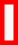<table class="wikitable" style="border: 3px solid red">
<tr>
<td><br></td>
</tr>
</table>
